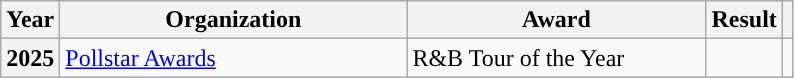<table class="wikitable sortable plainrowheaders">
<tr>
<th scope="col" style="width:2em;">Year</th>
<th scope="col" style="width:14em;">Organization</th>
<th scope="col" style="width:12em;">Award</th>
<th scope="col">Result</th>
<th scope="col" class="unsortable"></th>
</tr>
<tr>
<th scope="row">2025</th>
<td><a href='#'>Pollstar Awards</a></td>
<td>R&B Tour of the Year</td>
<td></td>
<td style="text-align:center;"></td>
</tr>
</table>
